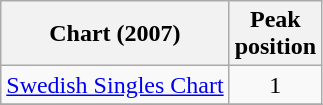<table class="wikitable sortable">
<tr>
<th>Chart (2007)</th>
<th align="center">Peak<br>position</th>
</tr>
<tr 2>
<td><a href='#'>Swedish Singles Chart</a></td>
<td align="center">1</td>
</tr>
<tr>
</tr>
</table>
